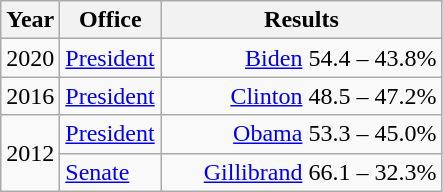<table class=wikitable>
<tr>
<th width="30">Year</th>
<th width="60">Office</th>
<th width="180">Results</th>
</tr>
<tr>
<td>2020</td>
<td><a href='#'>President</a></td>
<td align="right" ><a href='#'>Biden</a> 54.4 – 43.8%</td>
</tr>
<tr>
<td>2016</td>
<td><a href='#'>President</a></td>
<td align="right" ><a href='#'>Clinton</a> 48.5 – 47.2%</td>
</tr>
<tr>
<td rowspan="2">2012</td>
<td><a href='#'>President</a></td>
<td align="right" ><a href='#'>Obama</a> 53.3 – 45.0%</td>
</tr>
<tr>
<td><a href='#'>Senate</a></td>
<td align="right" ><a href='#'>Gillibrand</a> 66.1 – 32.3%</td>
</tr>
</table>
